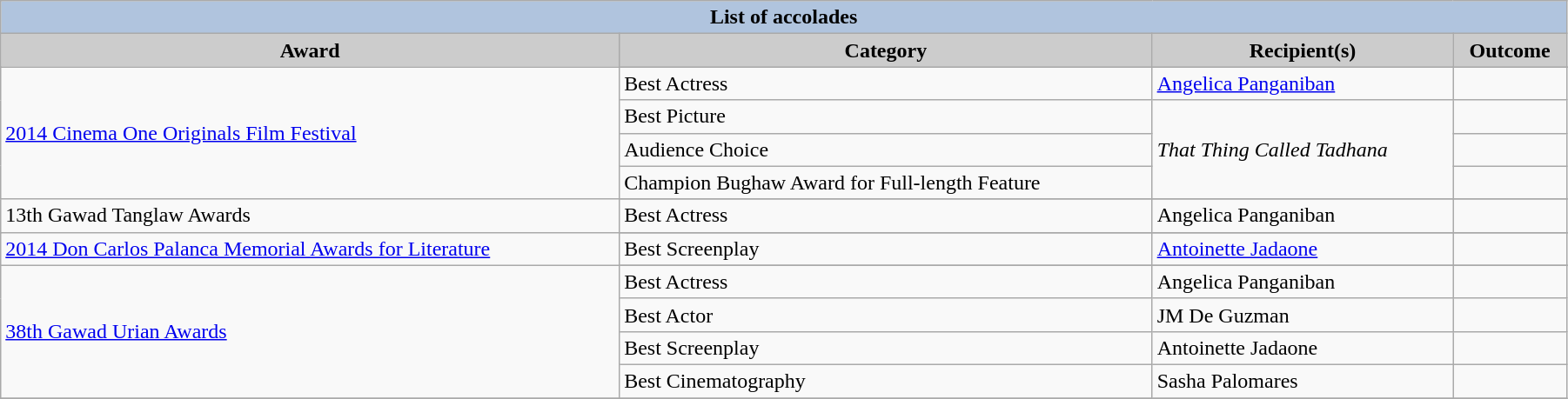<table class="wikitable sortable" style="width:95%;">
<tr style="text-align:center;">
<th colspan=6 style="background:#B0C4DE;">List of accolades</th>
</tr>
<tr style="text-align:center;">
<th style="background:#ccc;">Award</th>
<th style="background:#ccc;">Category</th>
<th style="background:#ccc;">Recipient(s)</th>
<th style="background:#ccc;">Outcome</th>
</tr>
<tr>
<td rowspan=5><a href='#'>2014 Cinema One Originals Film Festival</a></td>
</tr>
<tr>
<td>Best Actress</td>
<td><a href='#'>Angelica Panganiban</a></td>
<td></td>
</tr>
<tr>
<td>Best Picture</td>
<td rowspan="3"><em>That Thing Called Tadhana</em></td>
<td></td>
</tr>
<tr>
<td>Audience Choice</td>
<td></td>
</tr>
<tr>
<td>Champion Bughaw Award for Full-length Feature</td>
<td></td>
</tr>
<tr>
<td rowspan=2>13th Gawad Tanglaw Awards</td>
</tr>
<tr>
<td>Best Actress</td>
<td>Angelica Panganiban</td>
<td></td>
</tr>
<tr>
<td rowspan=2><a href='#'>2014 Don Carlos Palanca Memorial Awards for Literature</a></td>
</tr>
<tr>
<td>Best Screenplay</td>
<td><a href='#'>Antoinette Jadaone</a></td>
<td></td>
</tr>
<tr>
<td rowspan=5><a href='#'>38th Gawad Urian Awards</a></td>
</tr>
<tr>
<td>Best Actress</td>
<td>Angelica Panganiban</td>
<td></td>
</tr>
<tr>
<td>Best Actor</td>
<td>JM De Guzman</td>
<td></td>
</tr>
<tr>
<td>Best Screenplay</td>
<td>Antoinette Jadaone</td>
<td></td>
</tr>
<tr>
<td>Best Cinematography</td>
<td>Sasha Palomares</td>
<td></td>
</tr>
<tr>
</tr>
</table>
